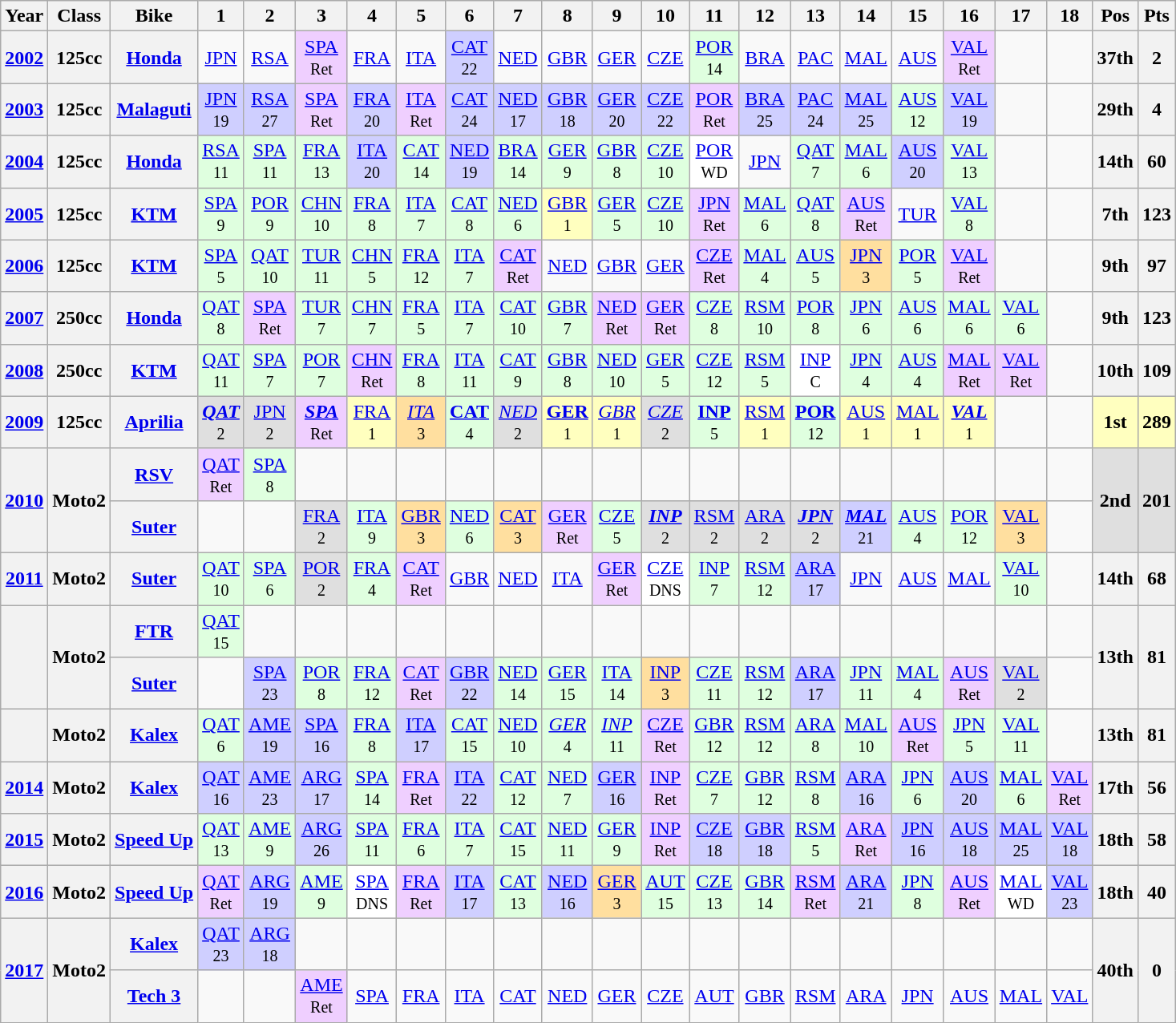<table class="wikitable" style="text-align:center">
<tr>
<th>Year</th>
<th>Class</th>
<th>Bike</th>
<th>1</th>
<th>2</th>
<th>3</th>
<th>4</th>
<th>5</th>
<th>6</th>
<th>7</th>
<th>8</th>
<th>9</th>
<th>10</th>
<th>11</th>
<th>12</th>
<th>13</th>
<th>14</th>
<th>15</th>
<th>16</th>
<th>17</th>
<th>18</th>
<th>Pos</th>
<th>Pts</th>
</tr>
<tr>
<th><a href='#'>2002</a></th>
<th>125cc</th>
<th><a href='#'>Honda</a></th>
<td><a href='#'>JPN</a></td>
<td><a href='#'>RSA</a></td>
<td style="background:#EFCFFF;"><a href='#'>SPA</a><br><small>Ret</small></td>
<td><a href='#'>FRA</a></td>
<td><a href='#'>ITA</a></td>
<td style="background:#CFCFFF;"><a href='#'>CAT</a><br><small>22</small></td>
<td><a href='#'>NED</a></td>
<td><a href='#'>GBR</a></td>
<td><a href='#'>GER</a></td>
<td><a href='#'>CZE</a></td>
<td style="background:#DFFFDF;"><a href='#'>POR</a><br><small>14</small></td>
<td><a href='#'>BRA</a></td>
<td><a href='#'>PAC</a></td>
<td><a href='#'>MAL</a></td>
<td><a href='#'>AUS</a></td>
<td style="background:#EFCFFF;"><a href='#'>VAL</a><br><small>Ret</small></td>
<td></td>
<td></td>
<th>37th</th>
<th>2</th>
</tr>
<tr>
<th><a href='#'>2003</a></th>
<th>125cc</th>
<th><a href='#'>Malaguti</a></th>
<td style="background:#CFCFFF;"><a href='#'>JPN</a><br><small>19</small></td>
<td style="background:#CFCFFF;"><a href='#'>RSA</a><br><small>27</small></td>
<td style="background:#EFCFFF;"><a href='#'>SPA</a><br><small>Ret</small></td>
<td style="background:#CFCFFF;"><a href='#'>FRA</a><br><small>20</small></td>
<td style="background:#EFCFFF;"><a href='#'>ITA</a><br><small>Ret</small></td>
<td style="background:#CFCFFF;"><a href='#'>CAT</a><br><small>24</small></td>
<td style="background:#CFCFFF;"><a href='#'>NED</a><br><small>17</small></td>
<td style="background:#CFCFFF;"><a href='#'>GBR</a><br><small>18</small></td>
<td style="background:#CFCFFF;"><a href='#'>GER</a><br><small>20</small></td>
<td style="background:#CFCFFF;"><a href='#'>CZE</a><br><small>22</small></td>
<td style="background:#EFCFFF;"><a href='#'>POR</a><br><small>Ret</small></td>
<td style="background:#CFCFFF;"><a href='#'>BRA</a><br><small>25</small></td>
<td style="background:#CFCFFF;"><a href='#'>PAC</a><br><small>24</small></td>
<td style="background:#CFCFFF;"><a href='#'>MAL</a><br><small>25</small></td>
<td style="background:#DFFFDF;"><a href='#'>AUS</a><br><small>12</small></td>
<td style="background:#CFCFFF;"><a href='#'>VAL</a><br><small>19</small></td>
<td></td>
<td></td>
<th>29th</th>
<th>4</th>
</tr>
<tr>
<th><a href='#'>2004</a></th>
<th>125cc</th>
<th><a href='#'>Honda</a></th>
<td style="background:#DFFFDF;"><a href='#'>RSA</a><br><small>11</small></td>
<td style="background:#DFFFDF;"><a href='#'>SPA</a><br><small>11</small></td>
<td style="background:#DFFFDF;"><a href='#'>FRA</a><br><small>13</small></td>
<td style="background:#CFCFFF;"><a href='#'>ITA</a><br><small>20</small></td>
<td style="background:#DFFFDF;"><a href='#'>CAT</a><br><small>14</small></td>
<td style="background:#CFCFFF;"><a href='#'>NED</a><br><small>19</small></td>
<td style="background:#DFFFDF;"><a href='#'>BRA</a><br><small>14</small></td>
<td style="background:#DFFFDF;"><a href='#'>GER</a><br><small>9</small></td>
<td style="background:#DFFFDF;"><a href='#'>GBR</a><br><small>8</small></td>
<td style="background:#DFFFDF;"><a href='#'>CZE</a><br><small>10</small></td>
<td style="background:#FFFFFF;"><a href='#'>POR</a><br><small>WD</small></td>
<td><a href='#'>JPN</a></td>
<td style="background:#DFFFDF;"><a href='#'>QAT</a><br><small>7</small></td>
<td style="background:#DFFFDF;"><a href='#'>MAL</a><br><small>6</small></td>
<td style="background:#CFCFFF;"><a href='#'>AUS</a><br><small>20</small></td>
<td style="background:#DFFFDF;"><a href='#'>VAL</a><br><small>13</small></td>
<td></td>
<td></td>
<th>14th</th>
<th>60</th>
</tr>
<tr>
<th><a href='#'>2005</a></th>
<th>125cc</th>
<th><a href='#'>KTM</a></th>
<td style="background:#DFFFDF;"><a href='#'>SPA</a><br><small>9</small></td>
<td style="background:#DFFFDF;"><a href='#'>POR</a><br><small>9</small></td>
<td style="background:#DFFFDF;"><a href='#'>CHN</a><br><small>10</small></td>
<td style="background:#DFFFDF;"><a href='#'>FRA</a><br><small>8</small></td>
<td style="background:#DFFFDF;"><a href='#'>ITA</a><br><small>7</small></td>
<td style="background:#DFFFDF;"><a href='#'>CAT</a><br><small>8</small></td>
<td style="background:#DFFFDF;"><a href='#'>NED</a><br><small>6</small></td>
<td style="background:#FFFFBF;"><a href='#'>GBR</a><br><small>1</small></td>
<td style="background:#DFFFDF;"><a href='#'>GER</a><br><small>5</small></td>
<td style="background:#DFFFDF;"><a href='#'>CZE</a><br><small>10</small></td>
<td style="background:#EFCFFF;"><a href='#'>JPN</a><br><small>Ret</small></td>
<td style="background:#DFFFDF;"><a href='#'>MAL</a><br><small>6</small></td>
<td style="background:#DFFFDF;"><a href='#'>QAT</a><br><small>8</small></td>
<td style="background:#EFCFFF;"><a href='#'>AUS</a><br><small>Ret</small></td>
<td><a href='#'>TUR</a></td>
<td style="background:#DFFFDF;"><a href='#'>VAL</a><br><small>8</small></td>
<td></td>
<td></td>
<th>7th</th>
<th>123</th>
</tr>
<tr>
<th><a href='#'>2006</a></th>
<th>125cc</th>
<th><a href='#'>KTM</a></th>
<td style="background:#DFFFDF;"><a href='#'>SPA</a><br><small>5</small></td>
<td style="background:#DFFFDF;"><a href='#'>QAT</a><br><small>10</small></td>
<td style="background:#DFFFDF;"><a href='#'>TUR</a><br><small>11</small></td>
<td style="background:#DFFFDF;"><a href='#'>CHN</a><br><small>5</small></td>
<td style="background:#DFFFDF;"><a href='#'>FRA</a><br><small>12</small></td>
<td style="background:#DFFFDF;"><a href='#'>ITA</a><br><small>7</small></td>
<td style="background:#EFCFFF;"><a href='#'>CAT</a><br><small>Ret</small></td>
<td><a href='#'>NED</a></td>
<td><a href='#'>GBR</a></td>
<td><a href='#'>GER</a></td>
<td style="background:#EFCFFF;"><a href='#'>CZE</a><br><small>Ret</small></td>
<td style="background:#DFFFDF;"><a href='#'>MAL</a><br><small>4</small></td>
<td style="background:#DFFFDF;"><a href='#'>AUS</a><br><small>5</small></td>
<td style="background:#ffdf9f;"><a href='#'>JPN</a><br><small>3</small></td>
<td style="background:#DFFFDF;"><a href='#'>POR</a><br><small>5</small></td>
<td style="background:#EFCFFF;"><a href='#'>VAL</a><br><small>Ret</small></td>
<td></td>
<td></td>
<th>9th</th>
<th>97</th>
</tr>
<tr>
<th><a href='#'>2007</a></th>
<th>250cc</th>
<th><a href='#'>Honda</a></th>
<td style="background:#DFFFDF;"><a href='#'>QAT</a><br><small>8</small></td>
<td style="background:#EFCFFF;"><a href='#'>SPA</a><br><small>Ret</small></td>
<td style="background:#DFFFDF;"><a href='#'>TUR</a><br><small>7</small></td>
<td style="background:#DFFFDF;"><a href='#'>CHN</a><br><small>7</small></td>
<td style="background:#DFFFDF;"><a href='#'>FRA</a><br><small>5</small></td>
<td style="background:#DFFFDF;"><a href='#'>ITA</a><br><small>7</small></td>
<td style="background:#DFFFDF;"><a href='#'>CAT</a><br><small>10</small></td>
<td style="background:#DFFFDF;"><a href='#'>GBR</a><br><small>7</small></td>
<td style="background:#EFCFFF;"><a href='#'>NED</a><br><small>Ret</small></td>
<td style="background:#EFCFFF;"><a href='#'>GER</a><br><small>Ret</small></td>
<td style="background:#DFFFDF;"><a href='#'>CZE</a><br><small>8</small></td>
<td style="background:#DFFFDF;"><a href='#'>RSM</a><br><small>10</small></td>
<td style="background:#DFFFDF;"><a href='#'>POR</a><br><small>8</small></td>
<td style="background:#DFFFDF;"><a href='#'>JPN</a><br><small>6</small></td>
<td style="background:#DFFFDF;"><a href='#'>AUS</a><br><small>6</small></td>
<td style="background:#DFFFDF;"><a href='#'>MAL</a><br><small>6</small></td>
<td style="background:#DFFFDF;"><a href='#'>VAL</a><br><small>6</small></td>
<td></td>
<th>9th</th>
<th>123</th>
</tr>
<tr>
<th><a href='#'>2008</a></th>
<th>250cc</th>
<th><a href='#'>KTM</a></th>
<td style="background:#DFFFDF;"><a href='#'>QAT</a><br><small>11</small></td>
<td style="background:#DFFFDF;"><a href='#'>SPA</a><br><small>7</small></td>
<td style="background:#DFFFDF;"><a href='#'>POR</a><br><small>7</small></td>
<td style="background:#efcfff;"><a href='#'>CHN</a><br><small>Ret</small></td>
<td style="background:#DFFFDF;"><a href='#'>FRA</a><br><small>8</small></td>
<td style="background:#DFFFDF;"><a href='#'>ITA</a><br><small>11</small></td>
<td style="background:#DFFFDF;"><a href='#'>CAT</a><br><small>9</small></td>
<td style="background:#DFFFDF;"><a href='#'>GBR</a><br><small>8</small></td>
<td style="background:#DFFFDF;"><a href='#'>NED</a><br><small>10</small></td>
<td style="background:#DFFFDF;"><a href='#'>GER</a><br><small>5</small></td>
<td style="background:#DFFFDF;"><a href='#'>CZE</a><br><small>12</small></td>
<td style="background:#DFFFDF;"><a href='#'>RSM</a><br><small>5</small></td>
<td style="background:#FFFFFF;"><a href='#'>INP</a><br><small>C</small></td>
<td style="background:#DFFFDF;"><a href='#'>JPN</a><br><small>4</small></td>
<td style="background:#DFFFDF;"><a href='#'>AUS</a><br><small>4</small></td>
<td style="background:#efcfff;"><a href='#'>MAL</a><br><small>Ret</small></td>
<td style="background:#efcfff;"><a href='#'>VAL</a><br><small>Ret</small></td>
<td></td>
<th>10th</th>
<th>109</th>
</tr>
<tr>
<th><a href='#'>2009</a></th>
<th>125cc</th>
<th><a href='#'>Aprilia</a></th>
<td style="background:#DFDFDF;"><strong><em><a href='#'>QAT</a></em></strong><br><small>2</small></td>
<td style="background:#DFDFDF;"><a href='#'>JPN</a><br><small>2</small></td>
<td style="background:#efcfff;"><strong><em><a href='#'>SPA</a></em></strong><br><small>Ret</small></td>
<td style="background:#FFFFBF;"><a href='#'>FRA</a><br><small>1</small></td>
<td style="background:#ffdf9f;"><em><a href='#'>ITA</a></em><br><small>3</small></td>
<td style="background:#DFFFDF;"><strong><a href='#'>CAT</a></strong><br><small>4</small></td>
<td style="background:#DFDFDF;"><em><a href='#'>NED</a></em><br><small>2</small></td>
<td style="background:#FFFFBF;"><strong><a href='#'>GER</a></strong><br><small>1</small></td>
<td style="background:#FFFFBF;"><em><a href='#'>GBR</a></em><br><small>1</small></td>
<td style="background:#DFDFDF;"><em><a href='#'>CZE</a></em><br><small>2</small></td>
<td style="background:#DFFFDF;"><strong><a href='#'>INP</a></strong><br><small>5</small></td>
<td style="background:#FFFFBF;"><a href='#'>RSM</a><br><small>1</small></td>
<td style="background:#DFFFDF;"><strong><a href='#'>POR</a></strong><br><small>12</small></td>
<td style="background:#FFFFBF;"><a href='#'>AUS</a><br><small>1</small></td>
<td style="background:#FFFFBF;"><a href='#'>MAL</a><br><small>1</small></td>
<td style="background:#FFFFBF;"><strong><em><a href='#'>VAL</a></em></strong><br><small>1</small></td>
<td></td>
<td></td>
<td style="background:#FFFFBF;"><strong>1st</strong></td>
<td style="background:#FFFFBF;"><strong>289</strong></td>
</tr>
<tr>
<th rowspan=2><a href='#'>2010</a></th>
<th rowspan=2>Moto2</th>
<th><a href='#'>RSV</a></th>
<td style="background:#EFCFFF;"><a href='#'>QAT</a><br><small>Ret</small></td>
<td style="background:#DFFFDF;"><a href='#'>SPA</a><br><small>8</small></td>
<td></td>
<td></td>
<td></td>
<td></td>
<td></td>
<td></td>
<td></td>
<td></td>
<td></td>
<td></td>
<td></td>
<td></td>
<td></td>
<td></td>
<td></td>
<td></td>
<td rowspan=2 style="background:#DFDFDF;"><strong>2nd</strong></td>
<td rowspan=2 style="background:#DFDFDF;"><strong>201</strong></td>
</tr>
<tr>
<th><a href='#'>Suter</a></th>
<td></td>
<td></td>
<td style="background:#DFDFDF;"><a href='#'>FRA</a><br><small>2</small></td>
<td style="background:#DFFFDF;"><a href='#'>ITA</a><br><small>9</small></td>
<td style="background:#ffdf9f;"><a href='#'>GBR</a><br><small>3</small></td>
<td style="background:#DFFFDF;"><a href='#'>NED</a><br><small>6</small></td>
<td style="background:#ffdf9f;"><a href='#'>CAT</a><br><small>3</small></td>
<td style="background:#EFCFFF;"><a href='#'>GER</a><br><small>Ret</small></td>
<td style="background:#DFFFDF;"><a href='#'>CZE</a><br><small>5</small></td>
<td style="background:#DFDFDF;"><strong><em><a href='#'>INP</a></em></strong><br><small>2</small></td>
<td style="background:#DFDFDF;"><a href='#'>RSM</a><br><small>2</small></td>
<td style="background:#DFDFDF;"><a href='#'>ARA</a><br><small>2</small></td>
<td style="background:#DFDFDF;"><strong><em><a href='#'>JPN</a></em></strong><br><small>2</small></td>
<td style="background:#CFCFFF;"><strong><em><a href='#'>MAL</a></em></strong><br><small>21</small></td>
<td style="background:#DFFFDF;"><a href='#'>AUS</a><br><small>4</small></td>
<td style="background:#DFFFDF;"><a href='#'>POR</a><br><small>12</small></td>
<td style="background:#ffdf9f;"><a href='#'>VAL</a><br><small>3</small></td>
<td></td>
</tr>
<tr>
<th><a href='#'>2011</a></th>
<th>Moto2</th>
<th><a href='#'>Suter</a></th>
<td style="background:#DFFFDF;"><a href='#'>QAT</a><br><small>10</small></td>
<td style="background:#DFFFDF;"><a href='#'>SPA</a><br><small>6</small></td>
<td style="background:#DFDFDF;"><a href='#'>POR</a><br><small>2</small></td>
<td style="background:#DFFFDF;"><a href='#'>FRA</a><br><small>4</small></td>
<td style="background:#EFCFFF;"><a href='#'>CAT</a><br><small>Ret</small></td>
<td><a href='#'>GBR</a></td>
<td><a href='#'>NED</a></td>
<td><a href='#'>ITA</a></td>
<td style="background:#EFCFFF;"><a href='#'>GER</a><br><small>Ret</small></td>
<td style="background:#FFFFFF;"><a href='#'>CZE</a><br><small>DNS</small></td>
<td style="background:#DFFFDF;"><a href='#'>INP</a><br><small>7</small></td>
<td style="background:#DFFFDF;"><a href='#'>RSM</a><br><small>12</small></td>
<td style="background:#CFCFFF;"><a href='#'>ARA</a><br><small>17</small></td>
<td><a href='#'>JPN</a></td>
<td><a href='#'>AUS</a></td>
<td><a href='#'>MAL</a></td>
<td style="background:#DFFFDF;"><a href='#'>VAL</a><br><small>10</small></td>
<td></td>
<th>14th</th>
<th>68</th>
</tr>
<tr>
<th rowspan=2></th>
<th rowspan=2>Moto2</th>
<th><a href='#'>FTR</a></th>
<td style="background:#DFFFDF;"><a href='#'>QAT</a><br><small>15</small></td>
<td></td>
<td></td>
<td></td>
<td></td>
<td></td>
<td></td>
<td></td>
<td></td>
<td></td>
<td></td>
<td></td>
<td></td>
<td></td>
<td></td>
<td></td>
<td></td>
<td></td>
<th rowspan=2>13th</th>
<th rowspan=2>81</th>
</tr>
<tr>
<th><a href='#'>Suter</a></th>
<td></td>
<td style="background:#cfcfff;"><a href='#'>SPA</a><br><small>23</small></td>
<td style="background:#DFFFDF;"><a href='#'>POR</a><br><small>8</small></td>
<td style="background:#DFFFDF;"><a href='#'>FRA</a><br><small>12</small></td>
<td style="background:#EFCFFF;"><a href='#'>CAT</a><br><small>Ret</small></td>
<td style="background:#cfcfff;"><a href='#'>GBR</a><br><small>22</small></td>
<td style="background:#DFFFDF;"><a href='#'>NED</a><br><small>14</small></td>
<td style="background:#DFFFDF;"><a href='#'>GER</a><br><small>15</small></td>
<td style="background:#DFFFDF;"><a href='#'>ITA</a><br><small>14</small></td>
<td style="background:#ffdf9f;"><a href='#'>INP</a><br><small>3</small></td>
<td style="background:#DFFFDF;"><a href='#'>CZE</a><br><small>11</small></td>
<td style="background:#DFFFDF;"><a href='#'>RSM</a><br><small>12</small></td>
<td style="background:#CFCFFF;"><a href='#'>ARA</a><br><small>17</small></td>
<td style="background:#DFFFDF;"><a href='#'>JPN</a><br><small>11</small></td>
<td style="background:#DFFFDF;"><a href='#'>MAL</a><br><small>4</small></td>
<td style="background:#EFCFFF;"><a href='#'>AUS</a><br><small>Ret</small></td>
<td style="background:#DFDFDF;"><a href='#'>VAL</a><br><small>2</small></td>
<td></td>
</tr>
<tr>
<th></th>
<th>Moto2</th>
<th><a href='#'>Kalex</a></th>
<td style="background:#dfffdf;"><a href='#'>QAT</a><br><small>6</small></td>
<td style="background:#CFCFFF;"><a href='#'>AME</a><br><small>19</small></td>
<td style="background:#CFCFFF;"><a href='#'>SPA</a><br><small>16</small></td>
<td style="background:#dfffdf;"><a href='#'>FRA</a><br><small>8</small></td>
<td style="background:#CFCFFF;"><a href='#'>ITA</a><br><small>17</small></td>
<td style="background:#dfffdf;"><a href='#'>CAT</a><br><small>15</small></td>
<td style="background:#dfffdf;"><a href='#'>NED</a><br><small>10</small></td>
<td style="background:#dfffdf;"><em><a href='#'>GER</a></em><br><small>4</small></td>
<td style="background:#dfffdf;"><em><a href='#'>INP</a></em><br><small>11</small></td>
<td style="background:#efcfff;"><a href='#'>CZE</a><br><small>Ret</small></td>
<td style="background:#dfffdf;"><a href='#'>GBR</a><br><small>12</small></td>
<td style="background:#dfffdf;"><a href='#'>RSM</a><br><small>12</small></td>
<td style="background:#dfffdf;"><a href='#'>ARA</a><br><small>8</small></td>
<td style="background:#dfffdf;"><a href='#'>MAL</a><br><small>10</small></td>
<td style="background:#efcfff;"><a href='#'>AUS</a><br><small>Ret</small></td>
<td style="background:#dfffdf;"><a href='#'>JPN</a><br><small>5</small></td>
<td style="background:#dfffdf;"><a href='#'>VAL</a><br><small>11</small></td>
<td></td>
<th>13th</th>
<th>81</th>
</tr>
<tr>
<th><a href='#'>2014</a></th>
<th>Moto2</th>
<th><a href='#'>Kalex</a></th>
<td style="background:#cfcfff;"><a href='#'>QAT</a><br><small>16</small></td>
<td style="background:#cfcfff;"><a href='#'>AME</a><br><small>23</small></td>
<td style="background:#cfcfff;"><a href='#'>ARG</a><br><small>17</small></td>
<td style="background:#dfffdf;"><a href='#'>SPA</a><br><small>14</small></td>
<td style="background:#efcfff;"><a href='#'>FRA</a><br><small>Ret</small></td>
<td style="background:#cfcfff;"><a href='#'>ITA</a><br><small>22</small></td>
<td style="background:#DFFFDF;"><a href='#'>CAT</a><br><small>12</small></td>
<td style="background:#DFFFDF;"><a href='#'>NED</a><br><small>7</small></td>
<td style="background:#cfcfff;"><a href='#'>GER</a><br><small>16</small></td>
<td style="background:#efcfff;"><a href='#'>INP</a><br><small>Ret</small></td>
<td style="background:#DFFFDF;"><a href='#'>CZE</a><br><small>7</small></td>
<td style="background:#DFFFDF;"><a href='#'>GBR</a><br><small>12</small></td>
<td style="background:#DFFFDF;"><a href='#'>RSM</a><br><small>8</small></td>
<td style="background:#cfcfff;"><a href='#'>ARA</a><br><small>16</small></td>
<td style="background:#dfffdf;"><a href='#'>JPN</a><br><small>6</small></td>
<td style="background:#cfcfff;"><a href='#'>AUS</a><br><small>20</small></td>
<td style="background:#dfffdf;"><a href='#'>MAL</a><br><small>6</small></td>
<td style="background:#efcfff;"><a href='#'>VAL</a><br><small>Ret</small></td>
<th>17th</th>
<th>56</th>
</tr>
<tr>
<th><a href='#'>2015</a></th>
<th>Moto2</th>
<th><a href='#'>Speed Up</a></th>
<td style="background:#dfffdf;"><a href='#'>QAT</a><br><small>13</small></td>
<td style="background:#dfffdf;"><a href='#'>AME</a><br><small>9</small></td>
<td style="background:#cfcfff;"><a href='#'>ARG</a><br><small>26</small></td>
<td style="background:#dfffdf;"><a href='#'>SPA</a><br><small>11</small></td>
<td style="background:#dfffdf;"><a href='#'>FRA</a><br><small>6</small></td>
<td style="background:#dfffdf;"><a href='#'>ITA</a><br><small>7</small></td>
<td style="background:#dfffdf;"><a href='#'>CAT</a><br><small>15</small></td>
<td style="background:#dfffdf;"><a href='#'>NED</a><br><small>11</small></td>
<td style="background:#dfffdf;"><a href='#'>GER</a><br><small>9</small></td>
<td style="background:#efcfff;"><a href='#'>INP</a><br><small>Ret</small></td>
<td style="background:#cfcfff;"><a href='#'>CZE</a><br><small>18</small></td>
<td style="background:#cfcfff;"><a href='#'>GBR</a><br><small>18</small></td>
<td style="background:#dfffdf;"><a href='#'>RSM</a><br><small>5</small></td>
<td style="background:#efcfff;"><a href='#'>ARA</a><br><small>Ret</small></td>
<td style="background:#cfcfff;"><a href='#'>JPN</a><br><small>16</small></td>
<td style="background:#cfcfff;"><a href='#'>AUS</a><br><small>18</small></td>
<td style="background:#cfcfff;"><a href='#'>MAL</a><br><small>25</small></td>
<td style="background:#cfcfff;"><a href='#'>VAL</a><br><small>18</small></td>
<th>18th</th>
<th>58</th>
</tr>
<tr>
<th><a href='#'>2016</a></th>
<th>Moto2</th>
<th><a href='#'>Speed Up</a></th>
<td style="background:#efcfff;"><a href='#'>QAT</a><br><small>Ret</small></td>
<td style="background:#cfcfff;"><a href='#'>ARG</a><br><small>19</small></td>
<td style="background:#dfffdf;"><a href='#'>AME</a><br><small>9</small></td>
<td style="background:#ffffff;"><a href='#'>SPA</a><br><small>DNS</small></td>
<td style="background:#efcfff;"><a href='#'>FRA</a><br><small>Ret</small></td>
<td style="background:#cfcfff;"><a href='#'>ITA</a><br><small>17</small></td>
<td style="background:#dfffdf;"><a href='#'>CAT</a><br><small>13</small></td>
<td style="background:#cfcfff;"><a href='#'>NED</a><br><small>16</small></td>
<td style="background:#ffdf9f;"><a href='#'>GER</a><br><small>3</small></td>
<td style="background:#dfffdf;"><a href='#'>AUT</a><br><small>15</small></td>
<td style="background:#dfffdf;"><a href='#'>CZE</a><br><small>13</small></td>
<td style="background:#dfffdf;"><a href='#'>GBR</a><br><small>14</small></td>
<td style="background:#efcfff;"><a href='#'>RSM</a><br><small>Ret</small></td>
<td style="background:#cfcfff;"><a href='#'>ARA</a><br><small>21</small></td>
<td style="background:#dfffdf;"><a href='#'>JPN</a><br><small>8</small></td>
<td style="background:#efcfff;"><a href='#'>AUS</a><br><small>Ret</small></td>
<td style="background:#ffffff;"><a href='#'>MAL</a><br><small>WD</small></td>
<td style="background:#cfcfff;"><a href='#'>VAL</a><br><small>23</small></td>
<th>18th</th>
<th>40</th>
</tr>
<tr>
<th rowspan=2><a href='#'>2017</a></th>
<th rowspan=2>Moto2</th>
<th><a href='#'>Kalex</a></th>
<td style="background:#cfcfff;"><a href='#'>QAT</a><br><small>23</small></td>
<td style="background:#cfcfff;"><a href='#'>ARG</a><br><small>18</small></td>
<td></td>
<td></td>
<td></td>
<td></td>
<td></td>
<td></td>
<td></td>
<td></td>
<td></td>
<td></td>
<td></td>
<td></td>
<td></td>
<td></td>
<td></td>
<td></td>
<th rowspan=2>40th</th>
<th rowspan=2>0</th>
</tr>
<tr>
<th><a href='#'>Tech 3</a></th>
<td></td>
<td></td>
<td style="background:#efcfff;"><a href='#'>AME</a><br><small>Ret</small></td>
<td><a href='#'>SPA</a></td>
<td><a href='#'>FRA</a></td>
<td><a href='#'>ITA</a></td>
<td><a href='#'>CAT</a></td>
<td><a href='#'>NED</a></td>
<td><a href='#'>GER</a></td>
<td><a href='#'>CZE</a></td>
<td><a href='#'>AUT</a></td>
<td><a href='#'>GBR</a></td>
<td><a href='#'>RSM</a></td>
<td><a href='#'>ARA</a></td>
<td><a href='#'>JPN</a></td>
<td><a href='#'>AUS</a></td>
<td><a href='#'>MAL</a></td>
<td><a href='#'>VAL</a></td>
</tr>
</table>
